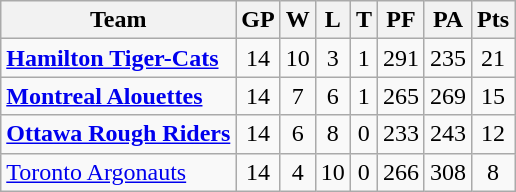<table class="wikitable">
<tr>
<th>Team</th>
<th>GP</th>
<th>W</th>
<th>L</th>
<th>T</th>
<th>PF</th>
<th>PA</th>
<th>Pts</th>
</tr>
<tr align="center">
<td align="left"><strong><a href='#'>Hamilton Tiger-Cats</a></strong></td>
<td>14</td>
<td>10</td>
<td>3</td>
<td>1</td>
<td>291</td>
<td>235</td>
<td>21</td>
</tr>
<tr align="center">
<td align="left"><strong><a href='#'>Montreal Alouettes</a></strong></td>
<td>14</td>
<td>7</td>
<td>6</td>
<td>1</td>
<td>265</td>
<td>269</td>
<td>15</td>
</tr>
<tr align="center">
<td align="left"><strong><a href='#'>Ottawa Rough Riders</a></strong></td>
<td>14</td>
<td>6</td>
<td>8</td>
<td>0</td>
<td>233</td>
<td>243</td>
<td>12</td>
</tr>
<tr align="center">
<td align="left"><a href='#'>Toronto Argonauts</a></td>
<td>14</td>
<td>4</td>
<td>10</td>
<td>0</td>
<td>266</td>
<td>308</td>
<td>8</td>
</tr>
</table>
